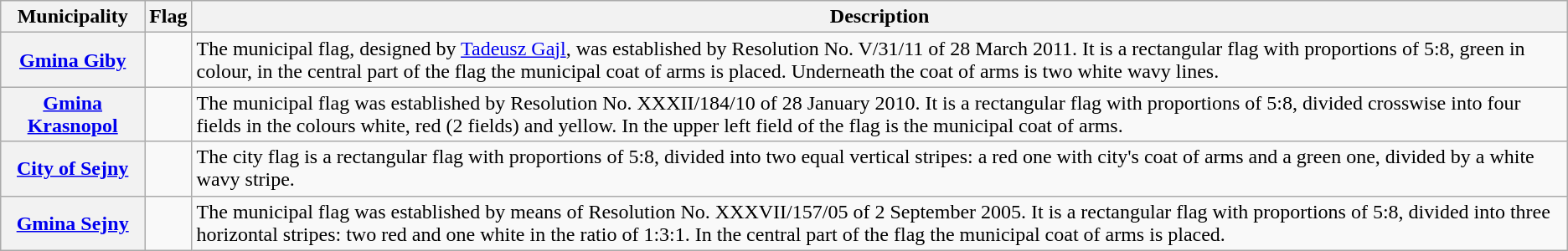<table class="wikitable sortable plainrowheaders">
<tr>
<th scope="col">Municipality</th>
<th scope="col" class="unsortable">Flag</th>
<th scope="col" class="unsortable">Description</th>
</tr>
<tr>
<th scope="row"><a href='#'>Gmina Giby</a></th>
<td></td>
<td>The municipal flag, designed by <a href='#'>Tadeusz Gajl</a>, was established by Resolution No. V/31/11 of 28 March 2011. It is a rectangular flag with proportions of 5:8, green in colour, in the central part of the flag the municipal coat of arms is placed. Underneath the coat of arms is two white wavy lines.</td>
</tr>
<tr>
<th scope="row"><a href='#'>Gmina Krasnopol</a></th>
<td></td>
<td>The municipal flag was established by Resolution No. XXXII/184/10 of 28 January 2010. It is a rectangular flag with proportions of 5:8, divided crosswise into four fields in the colours white, red (2 fields) and yellow. In the upper left field of the flag is the municipal coat of arms.</td>
</tr>
<tr>
<th scope="row"><a href='#'>City of Sejny</a></th>
<td></td>
<td>The city flag is a rectangular flag with proportions of 5:8, divided into two equal vertical stripes: a red one with city's coat of arms and a green one, divided by a white wavy stripe.</td>
</tr>
<tr>
<th scope="row"><a href='#'>Gmina Sejny</a></th>
<td></td>
<td>The municipal flag was established by means of Resolution No. XXXVII/157/05 of 2 September 2005. It is a rectangular flag with proportions of 5:8, divided into three horizontal stripes: two red and one white in the ratio of 1:3:1. In the central part of the flag the municipal coat of arms is placed.</td>
</tr>
</table>
